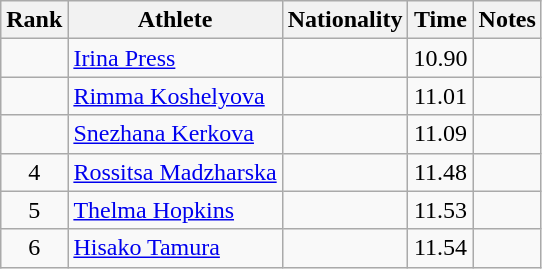<table class="wikitable sortable" style="text-align:center">
<tr>
<th>Rank</th>
<th>Athlete</th>
<th>Nationality</th>
<th>Time</th>
<th>Notes</th>
</tr>
<tr>
<td></td>
<td align=left><a href='#'>Irina Press</a></td>
<td align=left></td>
<td>10.90</td>
<td></td>
</tr>
<tr>
<td></td>
<td align=left><a href='#'>Rimma Koshelyova</a></td>
<td align=left></td>
<td>11.01</td>
<td></td>
</tr>
<tr>
<td></td>
<td align=left><a href='#'>Snezhana Kerkova</a></td>
<td align=left></td>
<td>11.09</td>
<td></td>
</tr>
<tr>
<td>4</td>
<td align=left><a href='#'>Rossitsa Madzharska</a></td>
<td align=left></td>
<td>11.48</td>
<td></td>
</tr>
<tr>
<td>5</td>
<td align=left><a href='#'>Thelma Hopkins</a></td>
<td align=left></td>
<td>11.53</td>
<td></td>
</tr>
<tr>
<td>6</td>
<td align=left><a href='#'>Hisako Tamura</a></td>
<td align=left></td>
<td>11.54</td>
<td></td>
</tr>
</table>
